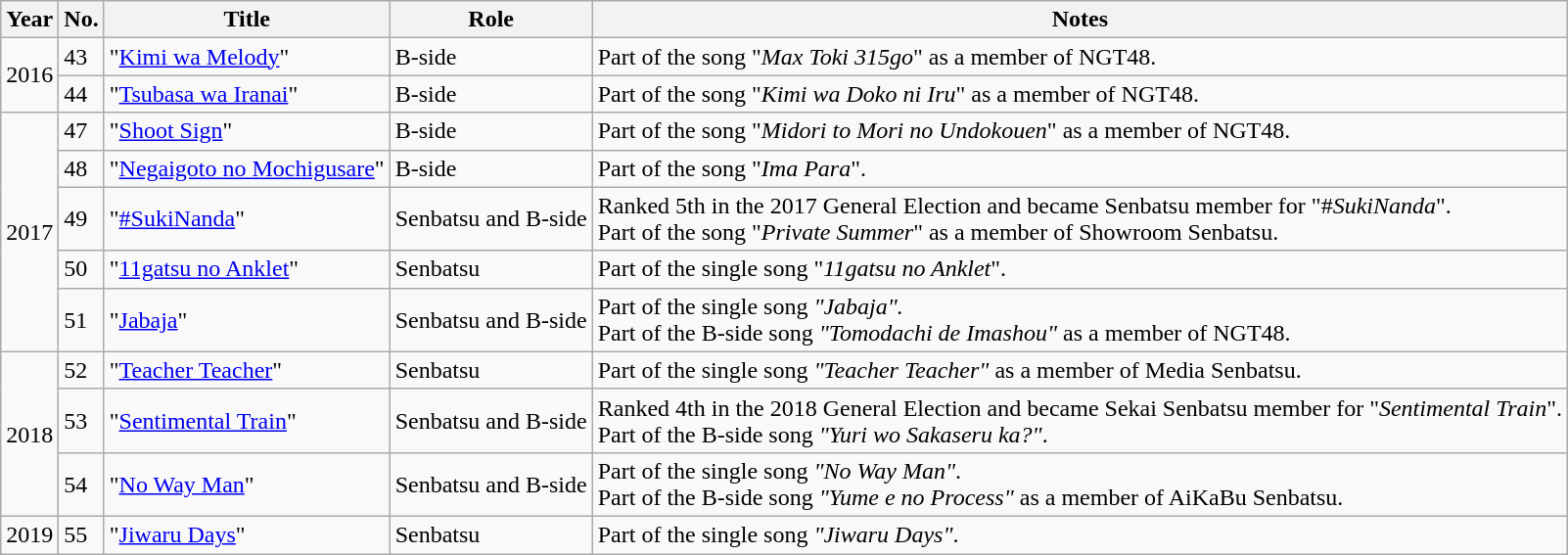<table class="wikitable">
<tr>
<th>Year</th>
<th>No.</th>
<th>Title</th>
<th>Role</th>
<th>Notes</th>
</tr>
<tr>
<td rowspan="2">2016</td>
<td>43</td>
<td>"<a href='#'>Kimi wa Melody</a>"</td>
<td>B-side</td>
<td>Part of the song "<em>Max Toki 315go</em>" as a member of NGT48.</td>
</tr>
<tr>
<td>44</td>
<td>"<a href='#'>Tsubasa wa Iranai</a>"</td>
<td>B-side</td>
<td>Part of the song "<em>Kimi wa Doko ni Iru</em>" as a member of NGT48.</td>
</tr>
<tr>
<td rowspan="5">2017</td>
<td>47</td>
<td>"<a href='#'>Shoot Sign</a>"</td>
<td>B-side</td>
<td>Part of the song "<em>Midori to Mori no Undokouen</em>" as a member of NGT48.</td>
</tr>
<tr>
<td>48</td>
<td>"<a href='#'>Negaigoto no Mochigusare</a>"</td>
<td>B-side</td>
<td>Part of the song "<em>Ima Para</em>".</td>
</tr>
<tr>
<td>49</td>
<td>"<a href='#'>#SukiNanda</a>"</td>
<td>Senbatsu and B-side</td>
<td>Ranked 5th in the 2017 General Election and became Senbatsu member for "#<em>SukiNanda</em>".<br>Part of the song "<em>Private Summer</em>" as a member of Showroom Senbatsu.</td>
</tr>
<tr>
<td>50</td>
<td>"<a href='#'>11gatsu no Anklet</a>"</td>
<td>Senbatsu</td>
<td>Part of the single song "<em>11gatsu no Anklet</em>".</td>
</tr>
<tr>
<td>51</td>
<td>"<a href='#'>Jabaja</a>"</td>
<td>Senbatsu and B-side</td>
<td>Part of the single song <em>"Jabaja".</em><br>Part of the B-side song <em>"Tomodachi de Imashou"</em> as a member of NGT48.</td>
</tr>
<tr>
<td rowspan="3">2018</td>
<td>52</td>
<td>"<a href='#'>Teacher Teacher</a>"</td>
<td>Senbatsu</td>
<td>Part of the single song <em>"Teacher Teacher"</em> as a member of Media Senbatsu.</td>
</tr>
<tr>
<td>53</td>
<td>"<a href='#'>Sentimental Train</a>"</td>
<td>Senbatsu and B-side</td>
<td>Ranked 4th in the 2018 General Election and became Sekai Senbatsu member for "<em>Sentimental Train</em>".<br>Part of the B-side song <em>"Yuri wo Sakaseru ka?"</em>.</td>
</tr>
<tr>
<td>54</td>
<td>"<a href='#'>No Way Man</a>"</td>
<td>Senbatsu and B-side</td>
<td>Part of the single song <em>"No Way Man"</em>.<br>Part of the B-side song <em>"Yume e no Process"</em> as a member of AiKaBu Senbatsu.</td>
</tr>
<tr>
<td>2019</td>
<td>55</td>
<td>"<a href='#'>Jiwaru Days</a>"</td>
<td>Senbatsu</td>
<td>Part of the single song <em>"Jiwaru Days"</em>.</td>
</tr>
</table>
